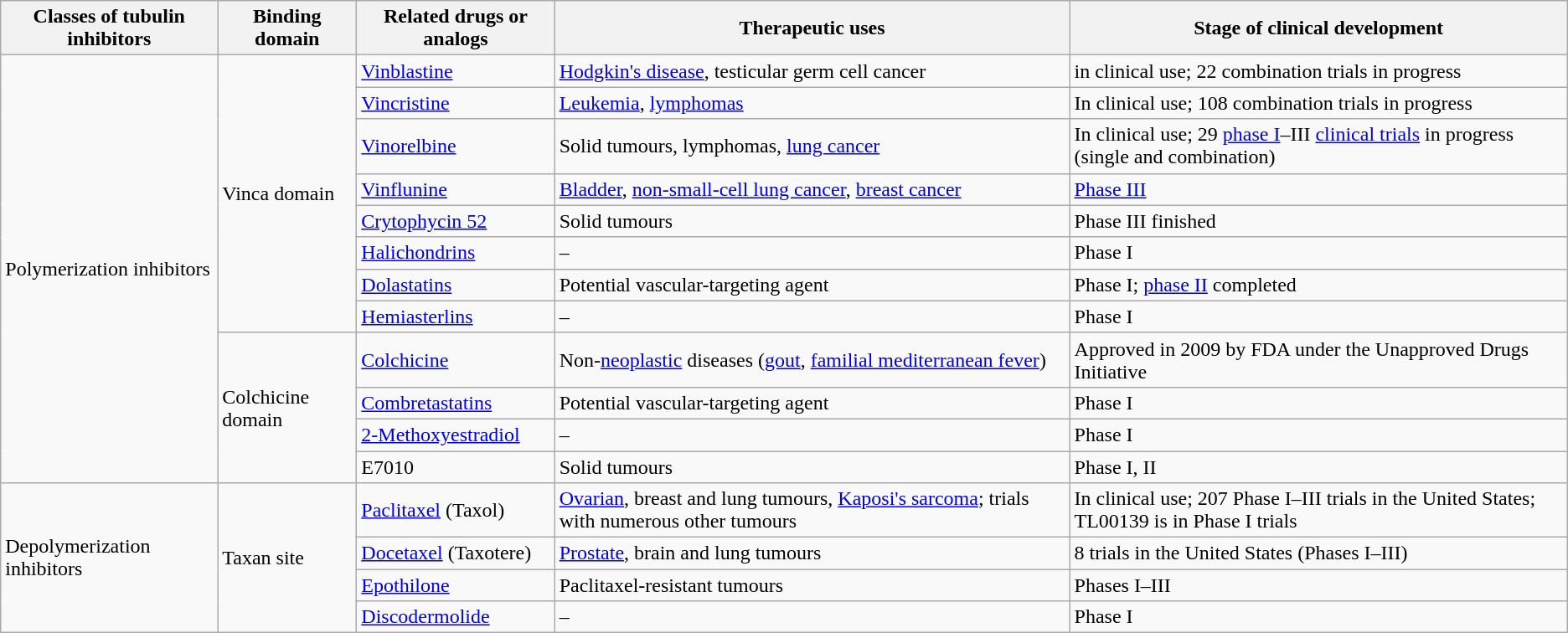<table class="wikitable">
<tr>
<th>Classes of tubulin inhibitors</th>
<th>Binding domain</th>
<th>Related drugs or analogs</th>
<th>Therapeutic uses</th>
<th>Stage of clinical development</th>
</tr>
<tr>
<td rowspan="12">Polymerization inhibitors</td>
<td rowspan="8">Vinca domain</td>
<td><a href='#'>Vinblastine</a></td>
<td><a href='#'>Hodgkin's disease</a>, testicular germ cell cancer</td>
<td>in clinical use; 22 combination trials in progress</td>
</tr>
<tr>
<td><a href='#'>Vincristine</a></td>
<td><a href='#'>Leukemia</a>, <a href='#'>lymphomas</a></td>
<td>In clinical use; 108 combination trials in progress</td>
</tr>
<tr>
<td><a href='#'>Vinorelbine</a></td>
<td>Solid tumours, lymphomas, <a href='#'>lung cancer</a></td>
<td>In clinical use; 29 <a href='#'>phase I</a>–III <a href='#'>clinical trials</a> in progress (single and combination)</td>
</tr>
<tr>
<td><a href='#'>Vinflunine</a></td>
<td><a href='#'>Bladder</a>, <a href='#'>non-small-cell lung cancer</a>, <a href='#'>breast cancer</a></td>
<td><a href='#'>Phase III</a></td>
</tr>
<tr>
<td><a href='#'>Crytophycin 52</a></td>
<td>Solid tumours</td>
<td>Phase III finished</td>
</tr>
<tr>
<td><a href='#'>Halichondrins</a></td>
<td>–</td>
<td>Phase I</td>
</tr>
<tr>
<td><a href='#'>Dolastatins</a></td>
<td>Potential vascular-targeting agent</td>
<td>Phase I; <a href='#'>phase II</a> completed</td>
</tr>
<tr>
<td><a href='#'>Hemiasterlins</a></td>
<td>–</td>
<td>Phase I</td>
</tr>
<tr>
<td rowspan="4">Colchicine domain</td>
<td><a href='#'>Colchicine</a></td>
<td>Non-<a href='#'>neoplastic</a> diseases (<a href='#'>gout</a>, <a href='#'>familial mediterranean fever</a>)</td>
<td>Approved in 2009 by FDA under the Unapproved Drugs Initiative</td>
</tr>
<tr>
<td><a href='#'>Combretastatins</a></td>
<td>Potential vascular-targeting agent</td>
<td>Phase I</td>
</tr>
<tr>
<td><a href='#'>2-Methoxyestradiol</a></td>
<td>–</td>
<td>Phase I</td>
</tr>
<tr>
<td>E7010</td>
<td>Solid tumours</td>
<td>Phase I, II</td>
</tr>
<tr>
<td rowspan="4">Depolymerization inhibitors</td>
<td rowspan="4">Taxan site</td>
<td><a href='#'>Paclitaxel</a> (Taxol)</td>
<td><a href='#'>Ovarian</a>, breast and lung tumours, <a href='#'>Kaposi's sarcoma</a>; trials with numerous other tumours</td>
<td>In clinical use; 207 Phase I–III trials in the United States; TL00139 is in Phase I trials</td>
</tr>
<tr>
<td><a href='#'>Docetaxel</a> (Taxotere)</td>
<td><a href='#'>Prostate</a>, brain and lung tumours</td>
<td>8 trials in the United States (Phases I–III)</td>
</tr>
<tr>
<td><a href='#'>Epothilone</a></td>
<td>Paclitaxel-resistant tumours</td>
<td>Phases I–III</td>
</tr>
<tr>
<td><a href='#'>Discodermolide</a></td>
<td>–</td>
<td>Phase I</td>
</tr>
</table>
